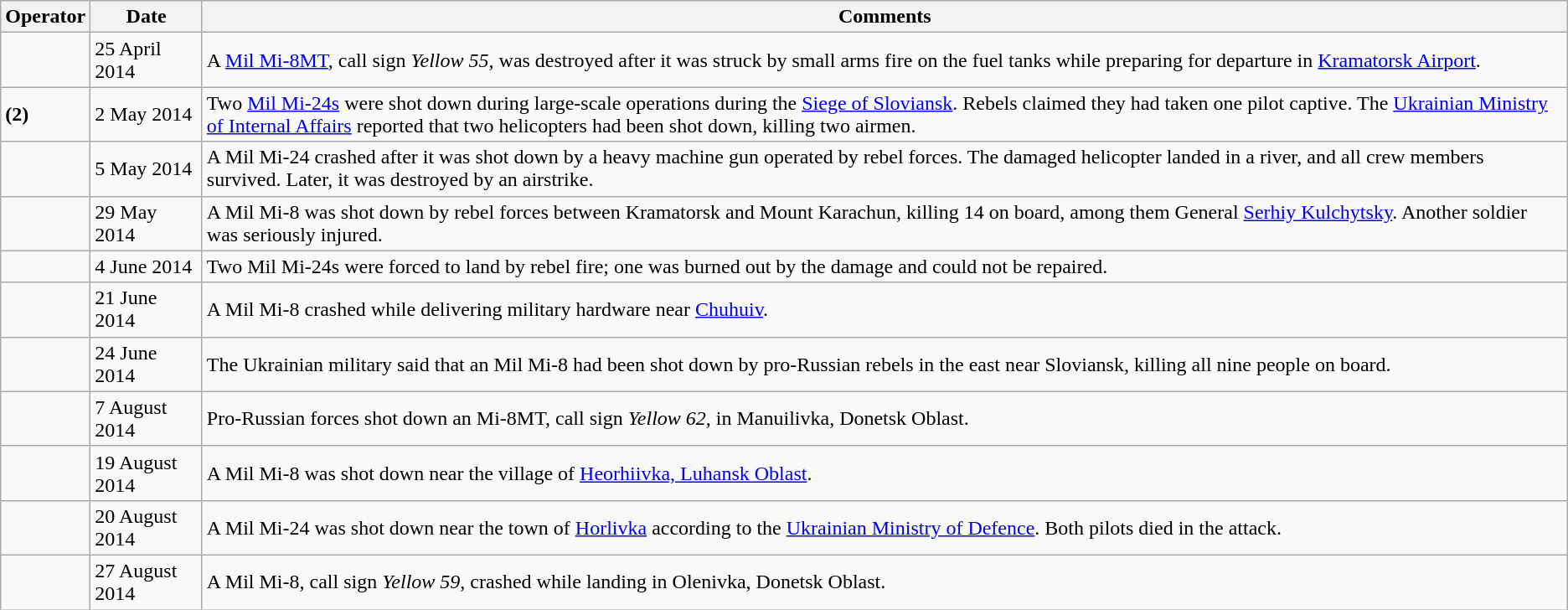<table class="wikitable">
<tr>
<th>Operator</th>
<th>Date</th>
<th>Comments</th>
</tr>
<tr>
<td></td>
<td>25 April 2014</td>
<td>A <a href='#'>Mil Mi-8MT</a>, call sign <em>Yellow 55</em>, was destroyed after it was struck by small arms fire on the fuel tanks while preparing for departure in <a href='#'>Kramatorsk Airport</a>.</td>
</tr>
<tr>
<td><strong>(2)</strong></td>
<td>2 May 2014</td>
<td>Two <a href='#'>Mil Mi-24s</a> were shot down during large-scale operations during the <a href='#'>Siege of Sloviansk</a>. Rebels claimed they had taken one pilot captive. The <a href='#'>Ukrainian Ministry of Internal Affairs</a> reported that two helicopters had been shot down, killing two airmen.</td>
</tr>
<tr>
<td></td>
<td>5 May 2014</td>
<td>A Mil Mi-24 crashed after it was shot down by a heavy machine gun operated by rebel forces. The damaged helicopter landed in a river, and all crew members survived. Later, it was destroyed by an airstrike.</td>
</tr>
<tr>
<td></td>
<td>29 May 2014</td>
<td>A Mil Mi-8 was shot down by rebel forces between Kramatorsk and Mount Karachun, killing 14 on board, among them General <a href='#'>Serhiy Kulchytsky</a>. Another soldier was seriously injured.</td>
</tr>
<tr>
<td></td>
<td>4 June 2014</td>
<td>Two Mil Mi-24s were forced to land by rebel fire; one was burned out by the damage and could not be repaired.</td>
</tr>
<tr>
<td></td>
<td>21 June 2014</td>
<td>A Mil Mi-8 crashed while delivering military hardware near <a href='#'>Chuhuiv</a>.</td>
</tr>
<tr>
<td></td>
<td>24 June 2014</td>
<td>The Ukrainian military said that an Mil Mi-8 had been shot down by pro-Russian rebels in the east near Sloviansk, killing all nine people on board.</td>
</tr>
<tr>
<td></td>
<td>7 August 2014</td>
<td>Pro-Russian forces shot down an Mi-8MT, call sign <em>Yellow 62</em>, in Manuilivka, Donetsk Oblast.</td>
</tr>
<tr>
<td></td>
<td>19 August 2014</td>
<td>A Mil Mi-8 was shot down near the village of <a href='#'>Heorhiivka, Luhansk Oblast</a>.</td>
</tr>
<tr>
<td></td>
<td>20 August 2014</td>
<td>A Mil Mi-24 was shot down near the town of <a href='#'>Horlivka</a> according to the <a href='#'>Ukrainian Ministry of Defence</a>. Both pilots died in the attack.</td>
</tr>
<tr>
<td></td>
<td>27 August 2014</td>
<td>A Mil Mi-8, call sign <em>Yellow 59</em>, crashed while landing in Olenivka, Donetsk Oblast.</td>
</tr>
</table>
